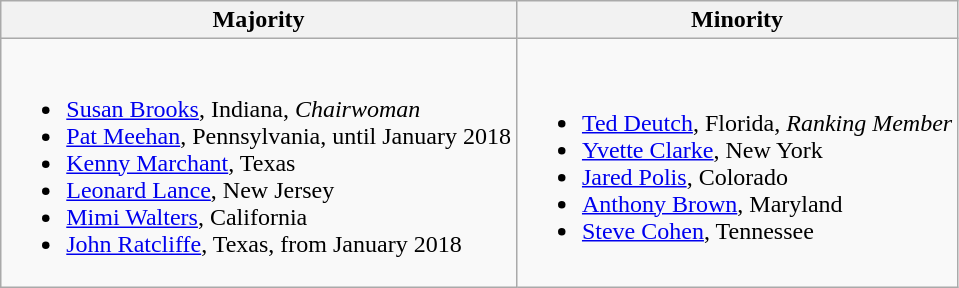<table class=wikitable>
<tr>
<th>Majority</th>
<th>Minority</th>
</tr>
<tr>
<td><br><ul><li><a href='#'>Susan Brooks</a>, Indiana, <em>Chairwoman</em></li><li><a href='#'>Pat Meehan</a>, Pennsylvania, until January 2018</li><li><a href='#'>Kenny Marchant</a>, Texas</li><li><a href='#'>Leonard Lance</a>, New Jersey</li><li><a href='#'>Mimi Walters</a>, California</li><li><a href='#'>John Ratcliffe</a>, Texas, from January 2018</li></ul></td>
<td><br><ul><li><a href='#'>Ted Deutch</a>, Florida, <em>Ranking Member</em></li><li><a href='#'>Yvette Clarke</a>, New York</li><li><a href='#'>Jared Polis</a>, Colorado</li><li><a href='#'>Anthony Brown</a>, Maryland</li><li><a href='#'>Steve Cohen</a>, Tennessee</li></ul></td>
</tr>
</table>
